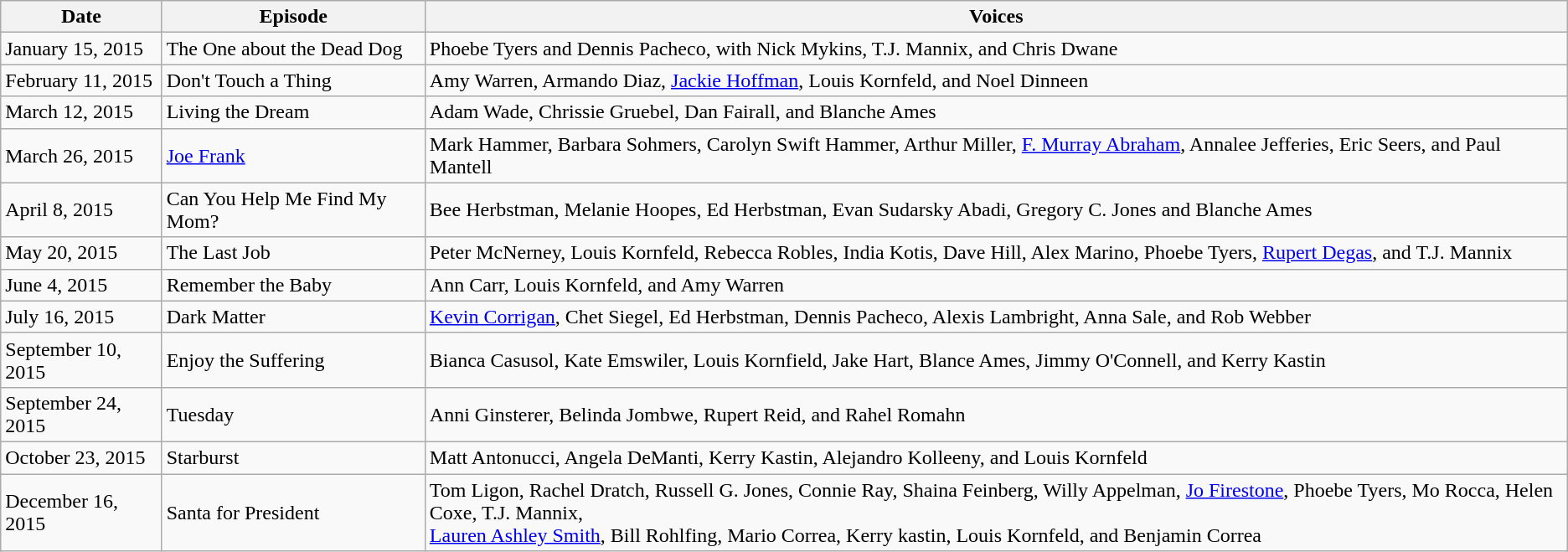<table class="wikitable mw-collapsible mw-collapsed">
<tr>
<th>Date</th>
<th>Episode</th>
<th>Voices</th>
</tr>
<tr>
<td>January 15, 2015</td>
<td>The One about the Dead Dog</td>
<td>Phoebe Tyers and Dennis Pacheco, with Nick Mykins, T.J. Mannix, and Chris Dwane</td>
</tr>
<tr>
<td>February 11, 2015</td>
<td>Don't Touch a Thing</td>
<td>Amy Warren, Armando Diaz, <a href='#'>Jackie Hoffman</a>, Louis Kornfeld, and Noel Dinneen</td>
</tr>
<tr>
<td>March 12, 2015</td>
<td>Living the Dream</td>
<td>Adam Wade, Chrissie Gruebel, Dan Fairall, and Blanche Ames</td>
</tr>
<tr>
<td>March 26, 2015</td>
<td><a href='#'>Joe Frank</a></td>
<td>Mark Hammer, Barbara Sohmers, Carolyn Swift Hammer, Arthur Miller, <a href='#'>F. Murray Abraham</a>, Annalee Jefferies, Eric Seers, and Paul Mantell</td>
</tr>
<tr>
<td>April 8, 2015</td>
<td>Can You Help Me Find My Mom?</td>
<td>Bee Herbstman, Melanie Hoopes, Ed Herbstman, Evan Sudarsky Abadi, Gregory C. Jones and Blanche Ames</td>
</tr>
<tr>
<td>May 20, 2015</td>
<td>The Last Job</td>
<td>Peter McNerney, Louis Kornfeld, Rebecca Robles, India Kotis, Dave Hill, Alex Marino, Phoebe Tyers, <a href='#'>Rupert Degas</a>, and T.J. Mannix</td>
</tr>
<tr>
<td>June 4, 2015</td>
<td>Remember the Baby</td>
<td>Ann Carr, Louis Kornfeld, and Amy Warren</td>
</tr>
<tr>
<td>July 16, 2015</td>
<td>Dark Matter</td>
<td><a href='#'>Kevin Corrigan</a>, Chet Siegel, Ed Herbstman, Dennis Pacheco, Alexis Lambright, Anna Sale, and Rob Webber</td>
</tr>
<tr>
<td>September 10, 2015</td>
<td>Enjoy the Suffering</td>
<td>Bianca Casusol, Kate Emswiler, Louis Kornfield, Jake Hart, Blance Ames, Jimmy O'Connell, and Kerry Kastin</td>
</tr>
<tr>
<td>September 24, 2015</td>
<td>Tuesday</td>
<td>Anni Ginsterer, Belinda Jombwe, Rupert Reid, and Rahel Romahn</td>
</tr>
<tr>
<td>October 23, 2015</td>
<td>Starburst</td>
<td>Matt Antonucci, Angela DeManti, Kerry Kastin, Alejandro Kolleeny, and Louis Kornfeld</td>
</tr>
<tr>
<td>December 16, 2015</td>
<td>Santa for President</td>
<td>Tom Ligon, Rachel Dratch, Russell G. Jones, Connie Ray, Shaina Feinberg, Willy Appelman, <a href='#'>Jo Firestone</a>, Phoebe Tyers, Mo Rocca, Helen Coxe, T.J. Mannix,<br><a href='#'>Lauren Ashley Smith</a>, Bill Rohlfing, Mario Correa, Kerry kastin, Louis Kornfeld, and Benjamin Correa</td>
</tr>
</table>
